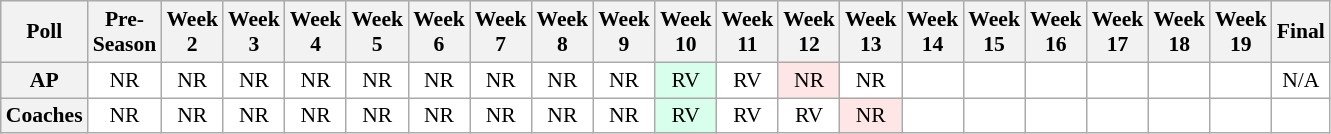<table class="wikitable" style="white-space:nowrap;font-size:90%">
<tr>
<th>Poll</th>
<th>Pre-<br>Season</th>
<th>Week<br>2</th>
<th>Week<br>3</th>
<th>Week<br>4</th>
<th>Week<br>5</th>
<th>Week<br>6</th>
<th>Week<br>7</th>
<th>Week<br>8</th>
<th>Week<br>9</th>
<th>Week<br>10</th>
<th>Week<br>11</th>
<th>Week<br>12</th>
<th>Week<br>13</th>
<th>Week<br>14</th>
<th>Week<br>15</th>
<th>Week<br>16</th>
<th>Week<br>17</th>
<th>Week<br>18</th>
<th>Week<br>19</th>
<th>Final</th>
</tr>
<tr style="text-align:center;">
<th>AP</th>
<td style="background:#FFF;">NR</td>
<td style="background:#FFF;">NR</td>
<td style="background:#FFF;">NR</td>
<td style="background:#FFF;">NR</td>
<td style="background:#FFF;">NR</td>
<td style="background:#FFF;">NR</td>
<td style="background:#FFF;">NR</td>
<td style="background:#FFF;">NR</td>
<td style="background:#FFF;">NR</td>
<td style="background:#D8FFEB;">RV</td>
<td style="background:#FFF;">RV</td>
<td style="background:#FFE6E6;">NR</td>
<td style="background:#FFF;">NR</td>
<td style="background:#FFF;"></td>
<td style="background:#FFF;"></td>
<td style="background:#FFF;"></td>
<td style="background:#FFF;"></td>
<td style="background:#FFF;"></td>
<td style="background:#FFF;"></td>
<td style="background:#FFF;">N/A</td>
</tr>
<tr style="text-align:center;">
<th>Coaches</th>
<td style="background:#FFF;">NR</td>
<td style="background:#FFF;">NR</td>
<td style="background:#FFF;">NR</td>
<td style="background:#FFF;">NR</td>
<td style="background:#FFF;">NR</td>
<td style="background:#FFF;">NR</td>
<td style="background:#FFF;">NR</td>
<td style="background:#FFF;">NR</td>
<td style="background:#FFF;">NR</td>
<td style="background:#D8FFEB;">RV</td>
<td style="background:#FFF;">RV</td>
<td style="background:#FFF;">RV</td>
<td style="background:#FFE6E6;">NR</td>
<td style="background:#FFF;"></td>
<td style="background:#FFF;"></td>
<td style="background:#FFF;"></td>
<td style="background:#FFF;"></td>
<td style="background:#FFF;"></td>
<td style="background:#FFF;"></td>
<td style="background:#FFF;"></td>
</tr>
</table>
